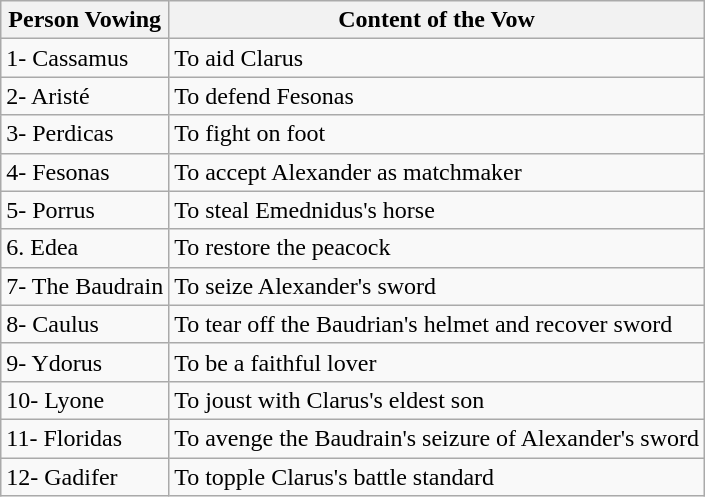<table class="wikitable">
<tr>
<th>Person Vowing</th>
<th>Content of the Vow</th>
</tr>
<tr>
<td>1- Cassamus</td>
<td>To aid Clarus</td>
</tr>
<tr>
<td>2- Aristé</td>
<td>To defend Fesonas</td>
</tr>
<tr>
<td>3- Perdicas</td>
<td>To fight on foot</td>
</tr>
<tr>
<td>4- Fesonas</td>
<td>To accept Alexander as matchmaker</td>
</tr>
<tr>
<td>5- Porrus</td>
<td>To steal Emednidus's horse</td>
</tr>
<tr>
<td>6. Edea</td>
<td>To restore the peacock</td>
</tr>
<tr>
<td>7- The Baudrain</td>
<td>To seize Alexander's sword</td>
</tr>
<tr>
<td>8- Caulus</td>
<td>To tear off the Baudrian's helmet and recover sword</td>
</tr>
<tr>
<td>9- Ydorus</td>
<td>To be a faithful lover</td>
</tr>
<tr>
<td>10- Lyone</td>
<td>To joust with Clarus's eldest son</td>
</tr>
<tr>
<td>11- Floridas</td>
<td>To avenge the Baudrain's seizure of Alexander's sword</td>
</tr>
<tr>
<td>12- Gadifer</td>
<td>To topple Clarus's battle standard</td>
</tr>
</table>
